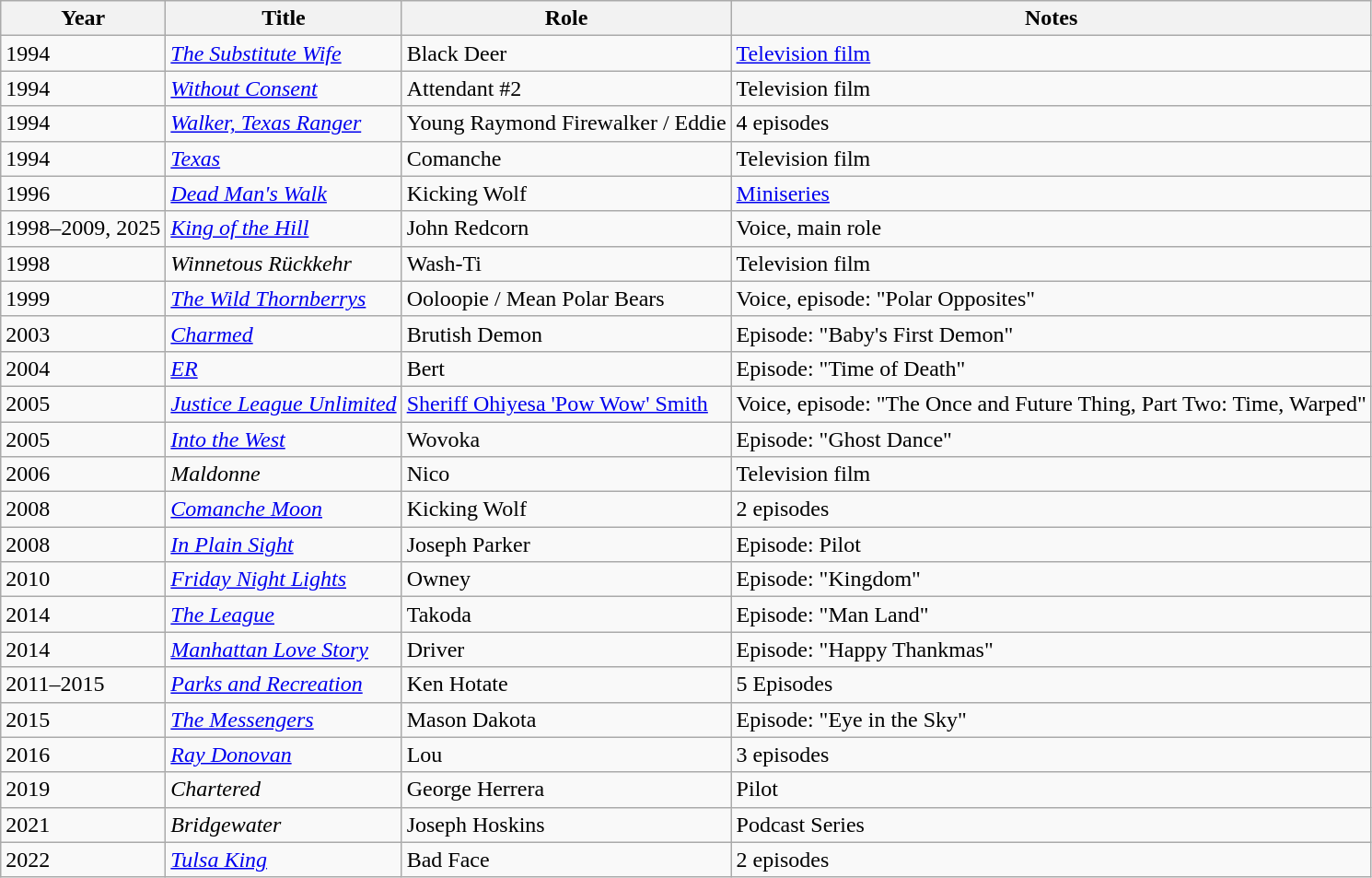<table class="wikitable">
<tr>
<th>Year</th>
<th>Title</th>
<th>Role</th>
<th>Notes</th>
</tr>
<tr>
<td>1994</td>
<td><a href='#'><em>The Substitute Wife</em></a></td>
<td>Black Deer</td>
<td><a href='#'>Television film</a></td>
</tr>
<tr>
<td>1994</td>
<td><em><a href='#'>Without Consent</a></em></td>
<td>Attendant #2</td>
<td>Television film</td>
</tr>
<tr>
<td>1994</td>
<td><em><a href='#'>Walker, Texas Ranger</a></em></td>
<td>Young Raymond Firewalker / Eddie</td>
<td>4 episodes</td>
</tr>
<tr>
<td>1994</td>
<td><em><a href='#'>Texas</a></em></td>
<td>Comanche</td>
<td>Television film</td>
</tr>
<tr>
<td>1996</td>
<td><a href='#'><em>Dead Man's Walk</em></a></td>
<td>Kicking Wolf</td>
<td><a href='#'>Miniseries</a></td>
</tr>
<tr>
<td>1998–2009, 2025</td>
<td><em><a href='#'>King of the Hill</a></em></td>
<td>John Redcorn</td>
<td>Voice, main role</td>
</tr>
<tr>
<td>1998</td>
<td><em>Winnetous Rückkehr</em></td>
<td>Wash-Ti</td>
<td>Television film</td>
</tr>
<tr>
<td>1999</td>
<td><em><a href='#'>The Wild Thornberrys</a></em></td>
<td>Ooloopie / Mean Polar Bears</td>
<td>Voice, episode: "Polar Opposites"</td>
</tr>
<tr>
<td>2003</td>
<td><em><a href='#'>Charmed</a></em></td>
<td>Brutish Demon</td>
<td>Episode: "Baby's First Demon"</td>
</tr>
<tr>
<td>2004</td>
<td><a href='#'><em>ER</em></a></td>
<td>Bert</td>
<td>Episode: "Time of Death"</td>
</tr>
<tr>
<td>2005</td>
<td><em><a href='#'>Justice League Unlimited</a></em></td>
<td><a href='#'>Sheriff Ohiyesa 'Pow Wow' Smith</a></td>
<td>Voice, episode: "The Once and Future Thing, Part Two: Time, Warped"</td>
</tr>
<tr>
<td>2005</td>
<td><em><a href='#'>Into the West</a></em></td>
<td>Wovoka</td>
<td>Episode: "Ghost Dance"</td>
</tr>
<tr>
<td>2006</td>
<td><em>Maldonne</em></td>
<td>Nico</td>
<td>Television film</td>
</tr>
<tr>
<td>2008</td>
<td><em><a href='#'>Comanche Moon</a></em></td>
<td>Kicking Wolf</td>
<td>2 episodes</td>
</tr>
<tr>
<td>2008</td>
<td><em><a href='#'>In Plain Sight</a></em></td>
<td>Joseph Parker</td>
<td>Episode: Pilot</td>
</tr>
<tr>
<td>2010</td>
<td><em><a href='#'>Friday Night Lights</a></em></td>
<td>Owney</td>
<td>Episode: "Kingdom"</td>
</tr>
<tr>
<td>2014</td>
<td><em><a href='#'>The League</a></em></td>
<td>Takoda</td>
<td>Episode: "Man Land"</td>
</tr>
<tr>
<td>2014</td>
<td><em><a href='#'>Manhattan Love Story</a></em></td>
<td>Driver</td>
<td>Episode: "Happy Thankmas"</td>
</tr>
<tr>
<td>2011–2015</td>
<td><em><a href='#'>Parks and Recreation</a></em></td>
<td>Ken Hotate</td>
<td>5 Episodes</td>
</tr>
<tr>
<td>2015</td>
<td><em><a href='#'>The Messengers</a></em></td>
<td>Mason Dakota</td>
<td>Episode: "Eye in the Sky"</td>
</tr>
<tr>
<td>2016</td>
<td><em><a href='#'>Ray Donovan</a></em></td>
<td>Lou</td>
<td>3 episodes</td>
</tr>
<tr>
<td>2019</td>
<td><em>Chartered</em></td>
<td>George Herrera</td>
<td>Pilot</td>
</tr>
<tr>
<td>2021</td>
<td><em>Bridgewater</em></td>
<td>Joseph Hoskins</td>
<td>Podcast Series</td>
</tr>
<tr>
<td>2022</td>
<td><em><a href='#'>Tulsa King</a></em></td>
<td>Bad Face</td>
<td>2 episodes</td>
</tr>
</table>
